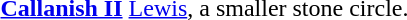<table border="0">
<tr>
<td></td>
<td><strong><a href='#'>Callanish II</a></strong> <a href='#'>Lewis</a>, a smaller stone circle.</td>
</tr>
</table>
